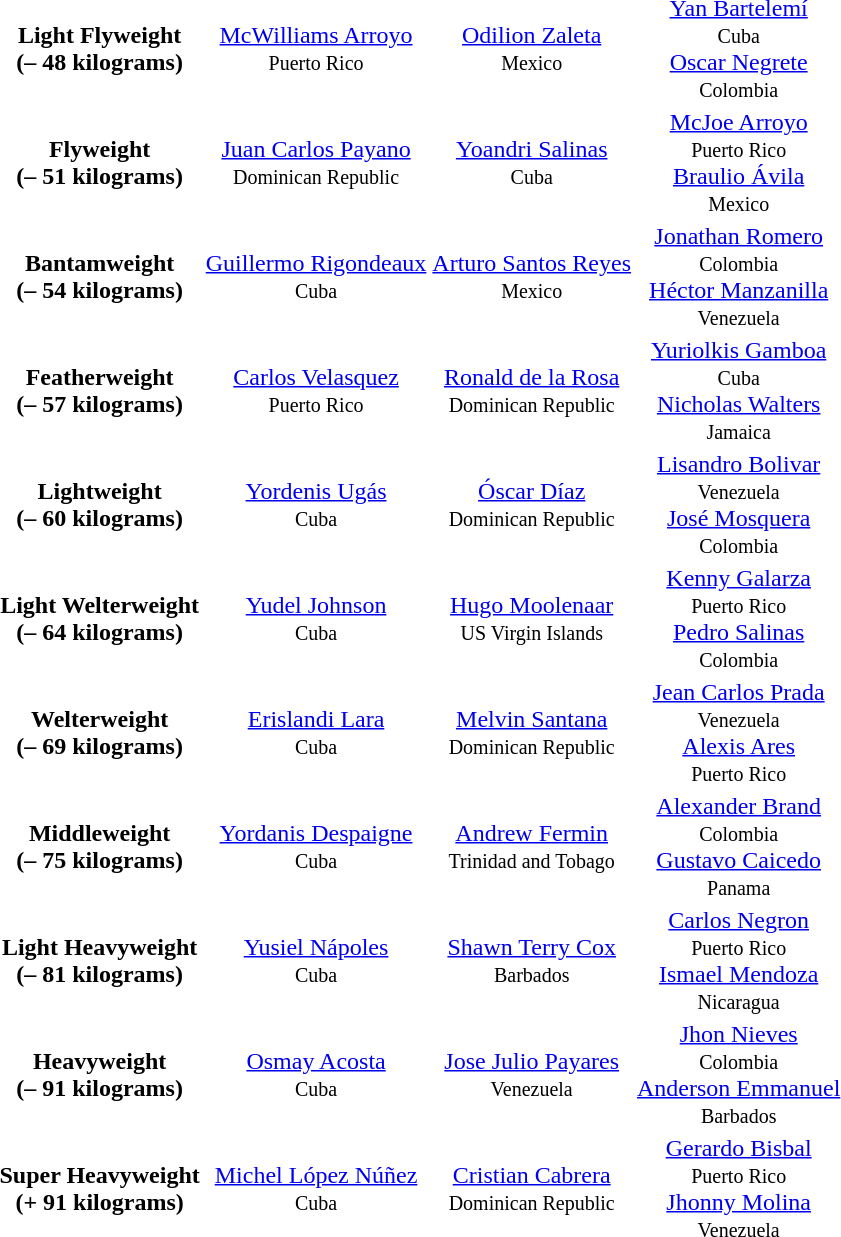<table>
<tr align="center">
<td><strong>Light Flyweight<br>(– 48 kilograms)</strong></td>
<td> <a href='#'>McWilliams Arroyo</a><br><small>Puerto Rico</small></td>
<td> <a href='#'>Odilion Zaleta</a><br><small>Mexico</small></td>
<td> <a href='#'>Yan Bartelemí</a><br><small>Cuba</small><br> <a href='#'>Oscar Negrete</a><br><small>Colombia</small></td>
</tr>
<tr align="center">
<td><strong>Flyweight<br>(– 51 kilograms)</strong></td>
<td> <a href='#'>Juan Carlos Payano</a><br><small>Dominican Republic</small></td>
<td> <a href='#'>Yoandri Salinas</a><br><small>Cuba</small></td>
<td> <a href='#'>McJoe Arroyo</a><br><small>Puerto Rico</small><br> <a href='#'>Braulio Ávila</a><br><small>Mexico</small></td>
</tr>
<tr align="center">
<td><strong>Bantamweight<br>(– 54 kilograms)</strong></td>
<td> <a href='#'>Guillermo Rigondeaux</a><br><small>Cuba</small></td>
<td> <a href='#'>Arturo Santos Reyes</a><br><small>Mexico</small></td>
<td> <a href='#'>Jonathan Romero</a><br><small>Colombia</small><br> <a href='#'>Héctor Manzanilla</a><br><small>Venezuela</small></td>
</tr>
<tr align="center">
<td><strong>Featherweight<br>(– 57 kilograms)</strong></td>
<td> <a href='#'>Carlos Velasquez</a><br><small>Puerto Rico</small></td>
<td> <a href='#'>Ronald de la Rosa</a><br><small>Dominican Republic</small></td>
<td> <a href='#'>Yuriolkis Gamboa</a><br><small>Cuba</small><br> <a href='#'>Nicholas Walters</a><br><small>Jamaica</small></td>
</tr>
<tr align="center">
<td><strong>Lightweight<br>(– 60 kilograms)</strong></td>
<td> <a href='#'>Yordenis Ugás</a><br><small>Cuba</small></td>
<td> <a href='#'>Óscar Díaz</a><br><small>Dominican Republic</small></td>
<td> <a href='#'>Lisandro Bolivar</a><br><small>Venezuela</small><br> <a href='#'>José Mosquera</a><br><small>Colombia</small></td>
</tr>
<tr align="center">
<td><strong>Light Welterweight<br>(– 64 kilograms)</strong></td>
<td> <a href='#'>Yudel Johnson</a><br><small>Cuba</small></td>
<td> <a href='#'>Hugo Moolenaar</a><br><small>US Virgin Islands</small></td>
<td> <a href='#'>Kenny Galarza</a><br><small>Puerto Rico</small><br> <a href='#'>Pedro Salinas</a><br><small>Colombia</small></td>
</tr>
<tr align="center">
<td><strong>Welterweight<br>(– 69 kilograms)</strong></td>
<td> <a href='#'>Erislandi Lara</a><br><small>Cuba</small></td>
<td> <a href='#'>Melvin Santana</a><br><small>Dominican Republic</small></td>
<td> <a href='#'>Jean Carlos Prada</a><br><small>Venezuela</small><br> <a href='#'>Alexis Ares</a><br><small>Puerto Rico</small></td>
</tr>
<tr align="center">
<td><strong>Middleweight<br>(– 75 kilograms)</strong></td>
<td> <a href='#'>Yordanis Despaigne</a><br><small>Cuba</small></td>
<td> <a href='#'>Andrew Fermin</a><br><small>Trinidad and Tobago</small></td>
<td> <a href='#'>Alexander Brand</a><br><small>Colombia</small><br> <a href='#'>Gustavo Caicedo</a><br><small>Panama</small></td>
</tr>
<tr align="center">
<td><strong>Light Heavyweight<br>(– 81 kilograms)</strong></td>
<td> <a href='#'>Yusiel Nápoles</a><br><small>Cuba</small></td>
<td> <a href='#'>Shawn Terry Cox</a><br><small>Barbados</small></td>
<td> <a href='#'>Carlos Negron</a><br><small>Puerto Rico</small><br> <a href='#'>Ismael Mendoza</a><br><small>Nicaragua</small></td>
</tr>
<tr align="center">
<td><strong>Heavyweight<br>(– 91 kilograms)</strong></td>
<td> <a href='#'>Osmay Acosta</a><br><small>Cuba</small></td>
<td> <a href='#'>Jose Julio Payares</a><br><small>Venezuela</small></td>
<td> <a href='#'>Jhon Nieves</a><br><small>Colombia</small><br> <a href='#'>Anderson Emmanuel</a><br><small>Barbados</small></td>
</tr>
<tr align="center">
<td><strong>Super Heavyweight<br>(+ 91 kilograms)</strong></td>
<td> <a href='#'>Michel López Núñez</a><br><small>Cuba</small></td>
<td> <a href='#'>Cristian Cabrera</a><br><small>Dominican Republic</small></td>
<td> <a href='#'>Gerardo Bisbal</a><br><small>Puerto Rico</small><br> <a href='#'>Jhonny Molina</a><br><small>Venezuela</small></td>
</tr>
</table>
